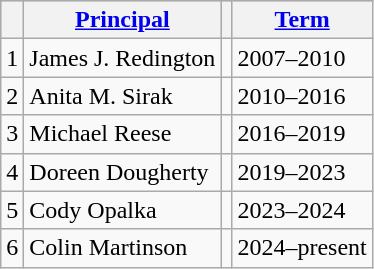<table class=wikitable>
<tr style="background:#ccc;">
<th><strong> </strong></th>
<th><strong><a href='#'>Principal</a></strong></th>
<th></th>
<th><strong><a href='#'>Term</a></strong></th>
</tr>
<tr>
<td>1</td>
<td>James J. Redington</td>
<td></td>
<td>2007–2010</td>
</tr>
<tr>
<td>2</td>
<td>Anita M. Sirak</td>
<td></td>
<td>2010–2016</td>
</tr>
<tr>
<td>3</td>
<td>Michael Reese</td>
<td></td>
<td>2016–2019</td>
</tr>
<tr>
<td>4</td>
<td>Doreen Dougherty</td>
<td></td>
<td>2019–2023</td>
</tr>
<tr>
<td>5</td>
<td>Cody Opalka</td>
<td></td>
<td>2023–2024</td>
</tr>
<tr>
<td>6</td>
<td>Colin Martinson</td>
<td></td>
<td>2024–present</td>
</tr>
</table>
